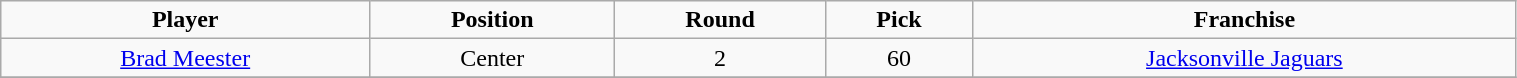<table class="wikitable" width="80%">
<tr align="center"  style=>
<td><strong>Player</strong></td>
<td><strong>Position</strong></td>
<td><strong>Round</strong></td>
<td><strong>Pick</strong></td>
<td><strong>Franchise</strong></td>
</tr>
<tr align="center" bgcolor="">
<td><a href='#'>Brad Meester</a></td>
<td>Center</td>
<td>2</td>
<td>60</td>
<td><a href='#'>Jacksonville Jaguars</a></td>
</tr>
<tr align="center" bgcolor="">
</tr>
</table>
